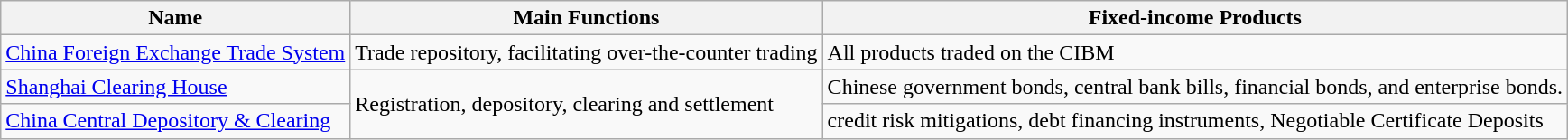<table class="wikitable">
<tr>
<th>Name</th>
<th>Main Functions</th>
<th>Fixed-income Products</th>
</tr>
<tr>
<td><a href='#'>China Foreign Exchange Trade System</a></td>
<td>Trade repository, facilitating over-the-counter trading</td>
<td>All products traded on the CIBM</td>
</tr>
<tr>
<td><a href='#'>Shanghai Clearing House</a></td>
<td rowspan="2">Registration, depository, clearing and settlement</td>
<td>Chinese government bonds, central bank bills, financial bonds, and enterprise bonds.</td>
</tr>
<tr>
<td><a href='#'>China Central Depository & Clearing</a></td>
<td>credit risk mitigations, debt financing instruments, Negotiable Certificate Deposits</td>
</tr>
</table>
